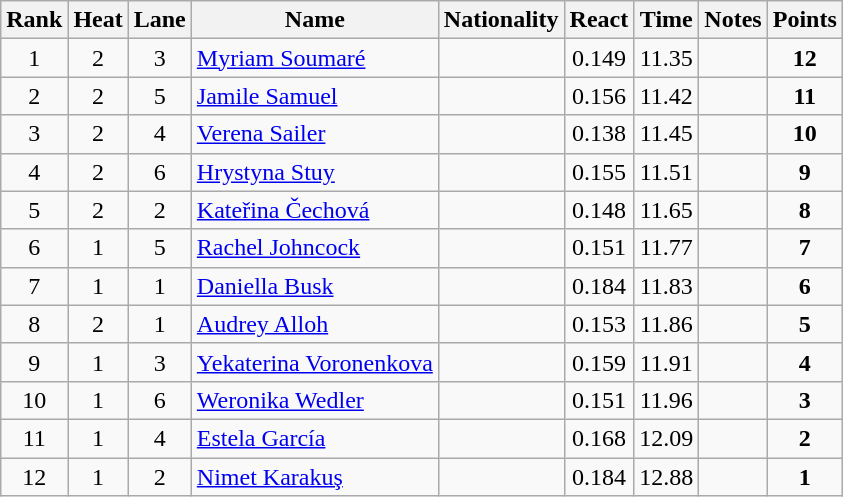<table class="wikitable sortable" style="text-align:center">
<tr>
<th>Rank</th>
<th>Heat</th>
<th>Lane</th>
<th>Name</th>
<th>Nationality</th>
<th>React</th>
<th>Time</th>
<th>Notes</th>
<th>Points</th>
</tr>
<tr>
<td>1</td>
<td>2</td>
<td>3</td>
<td align=left><a href='#'>Myriam Soumaré</a></td>
<td align=left></td>
<td>0.149</td>
<td>11.35</td>
<td></td>
<td><strong>12</strong></td>
</tr>
<tr>
<td>2</td>
<td>2</td>
<td>5</td>
<td align=left><a href='#'>Jamile Samuel</a></td>
<td align=left></td>
<td>0.156</td>
<td>11.42</td>
<td></td>
<td><strong>11</strong></td>
</tr>
<tr>
<td>3</td>
<td>2</td>
<td>4</td>
<td align=left><a href='#'>Verena Sailer</a></td>
<td align=left></td>
<td>0.138</td>
<td>11.45</td>
<td></td>
<td><strong>10</strong></td>
</tr>
<tr>
<td>4</td>
<td>2</td>
<td>6</td>
<td align=left><a href='#'>Hrystyna Stuy</a></td>
<td align=left></td>
<td>0.155</td>
<td>11.51</td>
<td></td>
<td><strong>9</strong></td>
</tr>
<tr>
<td>5</td>
<td>2</td>
<td>2</td>
<td align=left><a href='#'>Kateřina Čechová</a></td>
<td align=left></td>
<td>0.148</td>
<td>11.65</td>
<td></td>
<td><strong>8</strong></td>
</tr>
<tr>
<td>6</td>
<td>1</td>
<td>5</td>
<td align=left><a href='#'>Rachel Johncock</a></td>
<td align=left></td>
<td>0.151</td>
<td>11.77</td>
<td></td>
<td><strong>7</strong></td>
</tr>
<tr>
<td>7</td>
<td>1</td>
<td>1</td>
<td align=left><a href='#'>Daniella Busk</a></td>
<td align=left></td>
<td>0.184</td>
<td>11.83</td>
<td></td>
<td><strong>6</strong></td>
</tr>
<tr>
<td>8</td>
<td>2</td>
<td>1</td>
<td align=left><a href='#'>Audrey Alloh</a></td>
<td align=left></td>
<td>0.153</td>
<td>11.86</td>
<td></td>
<td><strong>5</strong></td>
</tr>
<tr>
<td>9</td>
<td>1</td>
<td>3</td>
<td align=left><a href='#'>Yekaterina Voronenkova</a></td>
<td align=left></td>
<td>0.159</td>
<td>11.91</td>
<td></td>
<td><strong>4</strong></td>
</tr>
<tr>
<td>10</td>
<td>1</td>
<td>6</td>
<td align=left><a href='#'>Weronika Wedler</a></td>
<td align=left></td>
<td>0.151</td>
<td>11.96</td>
<td></td>
<td><strong>3</strong></td>
</tr>
<tr>
<td>11</td>
<td>1</td>
<td>4</td>
<td align=left><a href='#'>Estela García</a></td>
<td align=left></td>
<td>0.168</td>
<td>12.09</td>
<td></td>
<td><strong>2</strong></td>
</tr>
<tr>
<td>12</td>
<td>1</td>
<td>2</td>
<td align=left><a href='#'>Nimet Karakuş</a></td>
<td align=left></td>
<td>0.184</td>
<td>12.88</td>
<td></td>
<td><strong>1</strong></td>
</tr>
</table>
